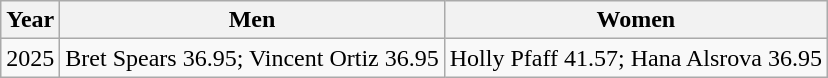<table class="wikitable">
<tr>
<th>Year</th>
<th>Men</th>
<th>Women</th>
</tr>
<tr>
<td>2025</td>
<td>Bret Spears 36.95; Vincent Ortiz 36.95</td>
<td>Holly Pfaff 41.57; Hana Alsrova 36.95</td>
</tr>
</table>
